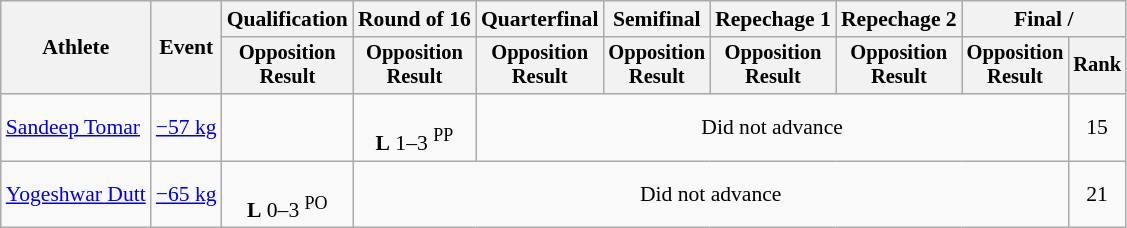<table class="wikitable" style="font-size:90%">
<tr>
<th rowspan=2>Athlete</th>
<th rowspan=2>Event</th>
<th>Qualification</th>
<th>Round of 16</th>
<th>Quarterfinal</th>
<th>Semifinal</th>
<th>Repechage 1</th>
<th>Repechage 2</th>
<th colspan=2>Final / </th>
</tr>
<tr style="font-size: 95%">
<th>Opposition<br>Result</th>
<th>Opposition<br>Result</th>
<th>Opposition<br>Result</th>
<th>Opposition<br>Result</th>
<th>Opposition<br>Result</th>
<th>Opposition<br>Result</th>
<th>Opposition<br>Result</th>
<th>Rank</th>
</tr>
<tr align=center>
<td align=left><a href='#'>Sandeep Tomar</a></td>
<td align=left><a href='#'>−57 kg</a></td>
<td></td>
<td><br><strong>L</strong> 1–3 <sup>PP</sup></td>
<td colspan=5>Did not advance</td>
<td>15</td>
</tr>
<tr align=center>
<td align=left><a href='#'>Yogeshwar Dutt</a></td>
<td align=left><a href='#'>−65 kg</a></td>
<td><br><strong>L</strong> 0–3 <sup>PO</sup></td>
<td colspan="6">Did not advance</td>
<td>21</td>
</tr>
</table>
